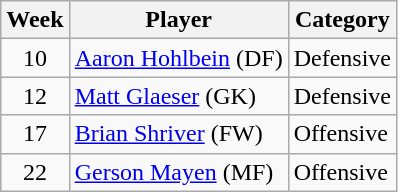<table class=wikitable>
<tr>
<th>Week</th>
<th>Player</th>
<th>Category</th>
</tr>
<tr>
<td style="text-align: center">10</td>
<td> <a href='#'>Aaron Hohlbein</a> (DF)</td>
<td>Defensive</td>
</tr>
<tr>
<td style="text-align: center">12</td>
<td> <a href='#'>Matt Glaeser</a> (GK)</td>
<td>Defensive</td>
</tr>
<tr>
<td style="text-align: center">17</td>
<td> <a href='#'>Brian Shriver</a> (FW)</td>
<td>Offensive</td>
</tr>
<tr>
<td style="text-align: center">22</td>
<td> <a href='#'>Gerson Mayen</a> (MF)</td>
<td>Offensive</td>
</tr>
</table>
